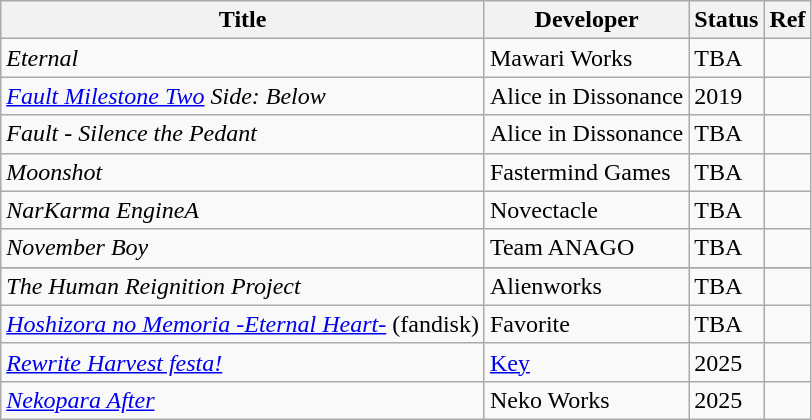<table class="wikitable sortable">
<tr>
<th>Title</th>
<th>Developer</th>
<th>Status</th>
<th>Ref</th>
</tr>
<tr>
<td><em>Eternal</em></td>
<td>Mawari Works</td>
<td>TBA</td>
<td></td>
</tr>
<tr>
<td><em><a href='#'>Fault Milestone Two</a> Side: Below</em></td>
<td>Alice in Dissonance</td>
<td>2019</td>
<td></td>
</tr>
<tr>
<td><em>Fault - Silence the Pedant</em></td>
<td>Alice in Dissonance</td>
<td>TBA</td>
<td></td>
</tr>
<tr>
<td><em>Moonshot</em></td>
<td>Fastermind Games</td>
<td>TBA</td>
<td></td>
</tr>
<tr>
<td><em>NarKarma EngineA</em></td>
<td>Novectacle</td>
<td>TBA</td>
<td></td>
</tr>
<tr>
<td><em>November Boy</em></td>
<td>Team ANAGO</td>
<td>TBA</td>
<td></td>
</tr>
<tr>
</tr>
<tr>
<td><em>The Human Reignition Project</em></td>
<td>Alienworks</td>
<td>TBA</td>
<td></td>
</tr>
<tr>
<td><em><a href='#'>Hoshizora no Memoria -Eternal Heart-</a></em> (fandisk)</td>
<td>Favorite</td>
<td>TBA</td>
<td></td>
</tr>
<tr>
<td><em><a href='#'>Rewrite Harvest festa!</a></em></td>
<td><a href='#'>Key</a></td>
<td>2025</td>
<td></td>
</tr>
<tr>
<td><em><a href='#'>Nekopara After</a></em></td>
<td>Neko Works</td>
<td>2025</td>
<td></td>
</tr>
</table>
